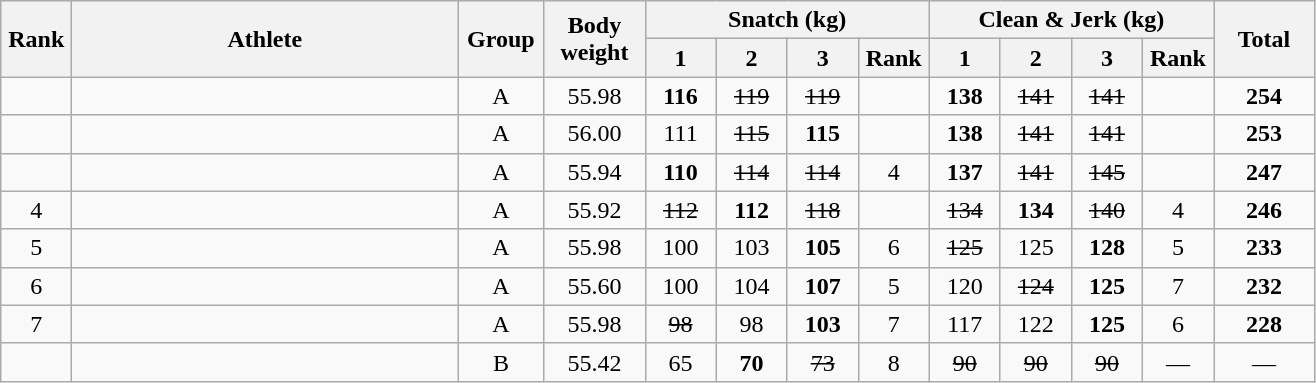<table class = "wikitable" style="text-align:center;">
<tr>
<th rowspan=2 width=40>Rank</th>
<th rowspan=2 width=250>Athlete</th>
<th rowspan=2 width=50>Group</th>
<th rowspan=2 width=60>Body weight</th>
<th colspan=4>Snatch (kg)</th>
<th colspan=4>Clean & Jerk (kg)</th>
<th rowspan=2 width=60>Total</th>
</tr>
<tr>
<th width=40>1</th>
<th width=40>2</th>
<th width=40>3</th>
<th width=40>Rank</th>
<th width=40>1</th>
<th width=40>2</th>
<th width=40>3</th>
<th width=40>Rank</th>
</tr>
<tr>
<td></td>
<td align=left></td>
<td>A</td>
<td>55.98</td>
<td><strong>116</strong></td>
<td><s>119</s></td>
<td><s>119</s></td>
<td></td>
<td><strong>138</strong></td>
<td><s>141</s></td>
<td><s>141</s></td>
<td></td>
<td><strong>254</strong></td>
</tr>
<tr>
<td></td>
<td align=left></td>
<td>A</td>
<td>56.00</td>
<td>111</td>
<td><s>115</s></td>
<td><strong>115</strong></td>
<td></td>
<td><strong>138</strong></td>
<td><s>141</s></td>
<td><s>141</s></td>
<td></td>
<td><strong>253</strong></td>
</tr>
<tr>
<td></td>
<td align=left></td>
<td>A</td>
<td>55.94</td>
<td><strong>110</strong></td>
<td><s>114</s></td>
<td><s>114</s></td>
<td>4</td>
<td><strong>137</strong></td>
<td><s>141</s></td>
<td><s>145</s></td>
<td></td>
<td><strong>247</strong></td>
</tr>
<tr>
<td>4</td>
<td align=left></td>
<td>A</td>
<td>55.92</td>
<td><s>112</s></td>
<td><strong>112</strong></td>
<td><s>118</s></td>
<td></td>
<td><s>134</s></td>
<td><strong>134</strong></td>
<td><s>140</s></td>
<td>4</td>
<td><strong>246</strong></td>
</tr>
<tr>
<td>5</td>
<td align=left></td>
<td>A</td>
<td>55.98</td>
<td>100</td>
<td>103</td>
<td><strong>105</strong></td>
<td>6</td>
<td><s>125</s></td>
<td>125</td>
<td><strong>128</strong></td>
<td>5</td>
<td><strong>233</strong></td>
</tr>
<tr>
<td>6</td>
<td align=left></td>
<td>A</td>
<td>55.60</td>
<td>100</td>
<td>104</td>
<td><strong>107</strong></td>
<td>5</td>
<td>120</td>
<td><s>124</s></td>
<td><strong>125</strong></td>
<td>7</td>
<td><strong>232</strong></td>
</tr>
<tr>
<td>7</td>
<td align=left></td>
<td>A</td>
<td>55.98</td>
<td><s>98</s></td>
<td>98</td>
<td><strong>103</strong></td>
<td>7</td>
<td>117</td>
<td>122</td>
<td><strong>125</strong></td>
<td>6</td>
<td><strong>228</strong></td>
</tr>
<tr>
<td></td>
<td align=left></td>
<td>B</td>
<td>55.42</td>
<td>65</td>
<td><strong>70</strong></td>
<td><s>73</s></td>
<td>8</td>
<td><s>90</s></td>
<td><s>90</s></td>
<td><s>90</s></td>
<td>—</td>
<td>—</td>
</tr>
</table>
